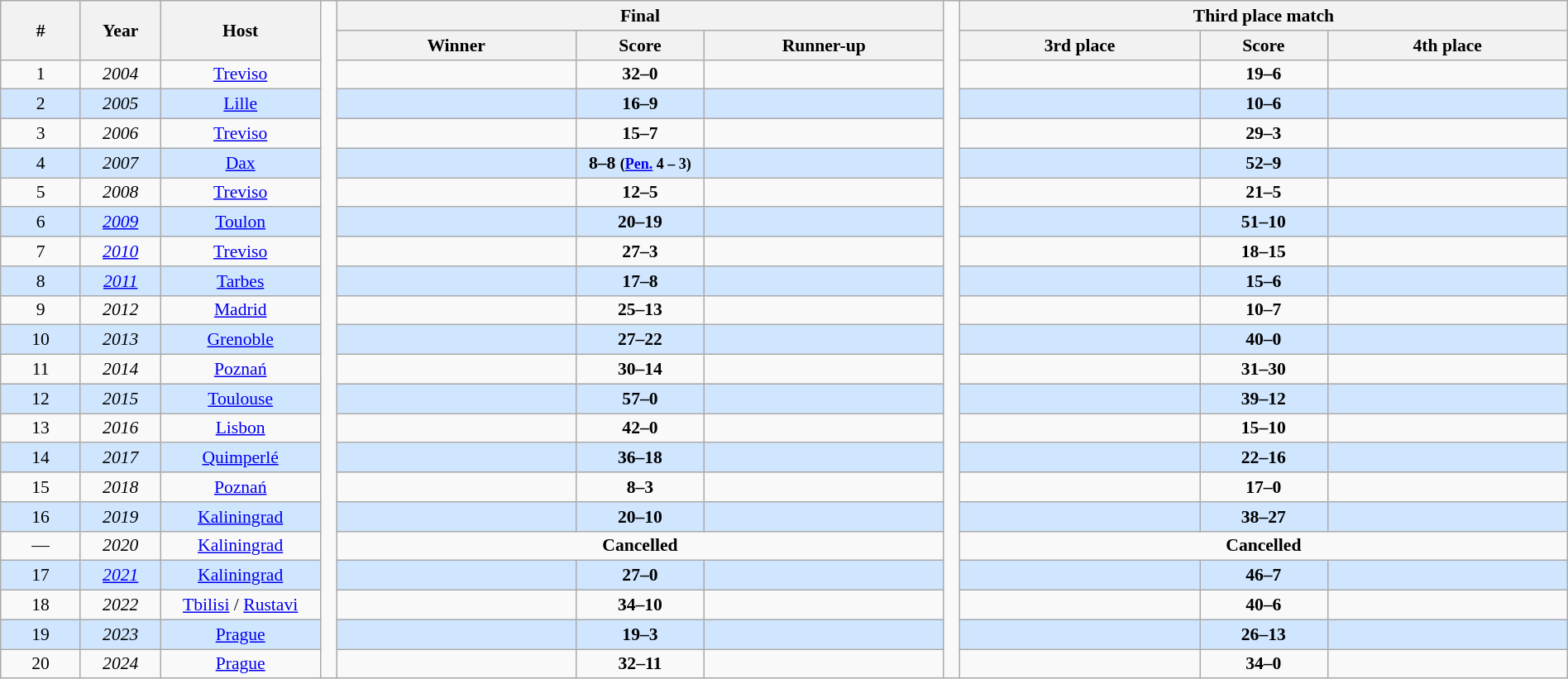<table class="wikitable" style="font-size:90%; width: 100%; text-align: center;">
<tr>
<th rowspan=2 width=5%>#</th>
<th rowspan=2 width=5%>Year</th>
<th rowspan=2 width=10%>Host</th>
<td width=1% rowspan=23></td>
<th colspan=3>Final</th>
<td width=1% rowspan=23></td>
<th colspan=3>Third place match</th>
</tr>
<tr>
<th width=15%>Winner</th>
<th width=8%>Score</th>
<th width=15%>Runner-up</th>
<th width=15%>3rd place</th>
<th width=8%>Score</th>
<th width=15%>4th place</th>
</tr>
<tr>
<td>1</td>
<td><em>2004</em> </td>
<td><a href='#'>Treviso</a></td>
<td></td>
<td><strong>32–0</strong></td>
<td></td>
<td></td>
<td><strong>19–6</strong></td>
<td></td>
</tr>
<tr style="background: #D0E6FF;">
<td>2</td>
<td><em>2005</em> </td>
<td><a href='#'>Lille</a></td>
<td></td>
<td><strong>16–9</strong></td>
<td></td>
<td></td>
<td><strong>10–6</strong></td>
<td></td>
</tr>
<tr>
<td>3</td>
<td><em>2006</em> </td>
<td><a href='#'>Treviso</a></td>
<td></td>
<td><strong>15–7</strong></td>
<td></td>
<td></td>
<td><strong>29–3</strong></td>
<td></td>
</tr>
<tr style="background: #D0E6FF;">
<td>4</td>
<td><em>2007</em> </td>
<td><a href='#'>Dax</a></td>
<td></td>
<td><strong>8–8 <small>(<a href='#'>Pen.</a> 4 – 3)</small></strong></td>
<td></td>
<td></td>
<td><strong>52–9</strong></td>
<td></td>
</tr>
<tr>
<td>5</td>
<td><em>2008</em> </td>
<td><a href='#'>Treviso</a></td>
<td></td>
<td><strong>12–5</strong></td>
<td></td>
<td></td>
<td><strong>21–5</strong></td>
<td></td>
</tr>
<tr style="background: #D0E6FF;">
<td>6</td>
<td><em><a href='#'>2009</a></em> </td>
<td><a href='#'>Toulon</a></td>
<td></td>
<td><strong>20–19</strong></td>
<td></td>
<td></td>
<td><strong>51–10</strong></td>
<td></td>
</tr>
<tr ">
<td>7</td>
<td><em><a href='#'>2010</a></em> </td>
<td><a href='#'>Treviso</a></td>
<td></td>
<td><strong>27–3</strong></td>
<td></td>
<td></td>
<td><strong>18–15</strong></td>
<td></td>
</tr>
<tr style="background: #D0E6FF;">
<td>8</td>
<td><em><a href='#'>2011</a></em> </td>
<td><a href='#'>Tarbes</a></td>
<td></td>
<td><strong>17–8</strong></td>
<td></td>
<td></td>
<td><strong>15–6</strong></td>
<td></td>
</tr>
<tr>
<td>9</td>
<td><em>2012</em> </td>
<td><a href='#'>Madrid</a></td>
<td></td>
<td><strong>25–13</strong></td>
<td></td>
<td></td>
<td><strong>10–7</strong></td>
<td></td>
</tr>
<tr style="background: #D0E6FF;">
<td>10</td>
<td><em>2013</em> </td>
<td><a href='#'>Grenoble</a></td>
<td></td>
<td><strong>27–22</strong></td>
<td></td>
<td></td>
<td><strong>40–0</strong></td>
<td></td>
</tr>
<tr>
<td>11</td>
<td><em>2014</em> </td>
<td><a href='#'>Poznań</a></td>
<td></td>
<td><strong>30–14</strong></td>
<td></td>
<td></td>
<td><strong>31–30</strong></td>
<td></td>
</tr>
<tr style="background: #D0E6FF;">
<td>12</td>
<td><em>2015</em> </td>
<td><a href='#'>Toulouse</a></td>
<td></td>
<td><strong>57–0</strong></td>
<td></td>
<td></td>
<td><strong>39–12</strong></td>
<td></td>
</tr>
<tr>
<td>13</td>
<td><em>2016</em> </td>
<td><a href='#'>Lisbon</a></td>
<td></td>
<td><strong>42–0</strong></td>
<td></td>
<td></td>
<td><strong>15–10</strong></td>
<td></td>
</tr>
<tr style="background: #D0E6FF;">
<td>14</td>
<td><em>2017</em> </td>
<td><a href='#'>Quimperlé</a></td>
<td></td>
<td><strong>36–18</strong></td>
<td></td>
<td></td>
<td><strong>22–16</strong></td>
<td></td>
</tr>
<tr>
<td>15</td>
<td><em>2018</em> </td>
<td><a href='#'>Poznań</a></td>
<td></td>
<td><strong>8–3</strong></td>
<td></td>
<td></td>
<td><strong>17–0</strong></td>
<td></td>
</tr>
<tr style="background: #D0E6FF;">
<td>16</td>
<td><em>2019</em> </td>
<td><a href='#'>Kaliningrad</a></td>
<td></td>
<td><strong>20–10</strong></td>
<td></td>
<td></td>
<td><strong>38–27</strong></td>
<td></td>
</tr>
<tr>
<td>—</td>
<td><em>2020</em> </td>
<td><a href='#'>Kaliningrad</a></td>
<td colspan=3><strong>Cancelled</strong></td>
<td colspan=3><strong>Cancelled</strong></td>
</tr>
<tr style="background: #D0E6FF;">
<td>17</td>
<td><em><a href='#'>2021</a></em> </td>
<td><a href='#'>Kaliningrad</a></td>
<td></td>
<td><strong>27–0</strong></td>
<td></td>
<td></td>
<td><strong>46–7</strong></td>
<td></td>
</tr>
<tr>
<td>18</td>
<td><em>2022</em></td>
<td><a href='#'>Tbilisi</a> / <a href='#'>Rustavi</a></td>
<td></td>
<td><strong>34–10</strong></td>
<td></td>
<td></td>
<td><strong>40–6</strong></td>
<td></td>
</tr>
<tr style="background: #D0E6FF;">
<td>19</td>
<td><em>2023</em></td>
<td><a href='#'>Prague</a></td>
<td></td>
<td><strong>19–3</strong></td>
<td></td>
<td></td>
<td><strong>26–13</strong></td>
<td></td>
</tr>
<tr>
<td>20</td>
<td><em>2024</em></td>
<td><a href='#'>Prague</a></td>
<td></td>
<td><strong>32–11</strong></td>
<td></td>
<td></td>
<td><strong>34–0</strong></td>
<td></td>
</tr>
</table>
